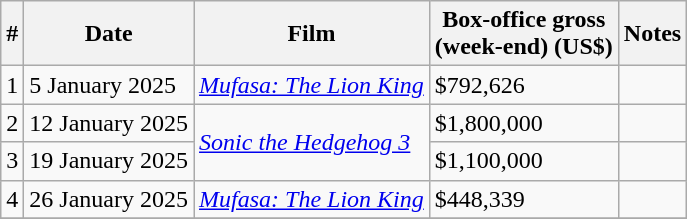<table class="wikitable sortable">
<tr>
<th>#</th>
<th>Date</th>
<th>Film</th>
<th>Box-office gross<br>(week-end)
(US$)</th>
<th>Notes</th>
</tr>
<tr>
<td>1</td>
<td>5 January 2025</td>
<td><em><a href='#'>Mufasa: The Lion King</a></em></td>
<td>$792,626</td>
<td></td>
</tr>
<tr>
<td>2</td>
<td>12 January 2025</td>
<td rowspan=2><em><a href='#'>Sonic the Hedgehog 3</a></em></td>
<td>$1,800,000</td>
<td></td>
</tr>
<tr>
<td>3</td>
<td>19 January 2025</td>
<td>$1,100,000</td>
<td></td>
</tr>
<tr>
<td>4</td>
<td>26 January 2025</td>
<td><em><a href='#'>Mufasa: The Lion King</a></em></td>
<td>$448,339</td>
<td></td>
</tr>
<tr>
</tr>
</table>
